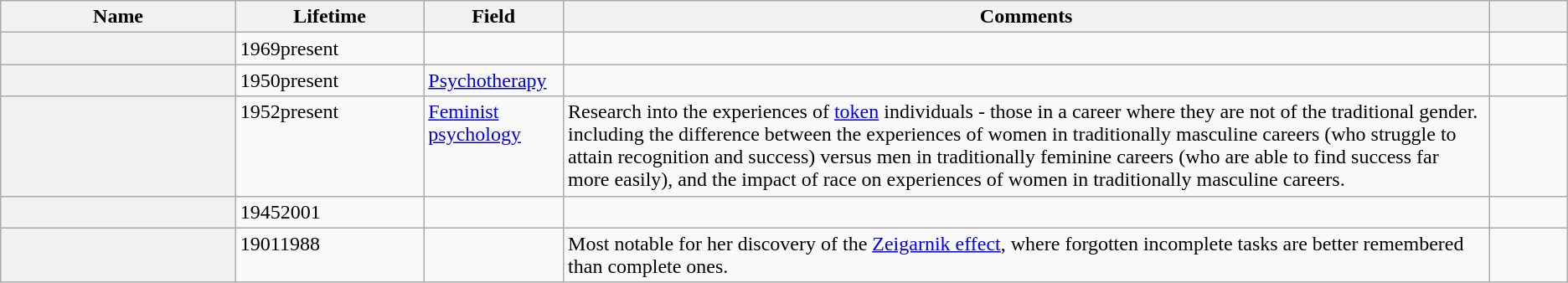<table class="sortable wikitable plainrowheaders">
<tr>
<th width="15%" scope="col">Name</th>
<th width="12%" scope="col">Lifetime</th>
<th>Field</th>
<th>Comments</th>
<th class="unsortable" width="5%" scope="col"></th>
</tr>
<tr style="vertical-align: top;">
<th scope="row"></th>
<td>1969present</td>
<td></td>
<td></td>
<td align="center"></td>
</tr>
<tr style="vertical-align: top;">
<th scope="row"></th>
<td>1950present</td>
<td><a href='#'>Psychotherapy</a></td>
<td></td>
<td align="center"></td>
</tr>
<tr style="vertical-align: top;">
<th scope="row"></th>
<td>1952present</td>
<td><a href='#'>Feminist psychology</a></td>
<td>Research into the experiences of <a href='#'>token</a> individuals - those in a career where they are not of the traditional gender. including the difference between the experiences of women in traditionally masculine careers (who struggle to attain recognition and success) versus men in traditionally feminine careers (who are able to find success far more easily), and the impact of race on experiences of women in traditionally masculine careers.</td>
<td align="center"></td>
</tr>
<tr style="vertical-align: top;">
<th scope="row"></th>
<td>19452001</td>
<td></td>
<td></td>
<td align="center"></td>
</tr>
<tr style="vertical-align: top;">
<th scope="row"></th>
<td>19011988</td>
<td></td>
<td>Most notable for her discovery of the <a href='#'>Zeigarnik effect</a>, where forgotten incomplete tasks are better remembered than complete ones.</td>
<td align="center"></td>
</tr>
</table>
